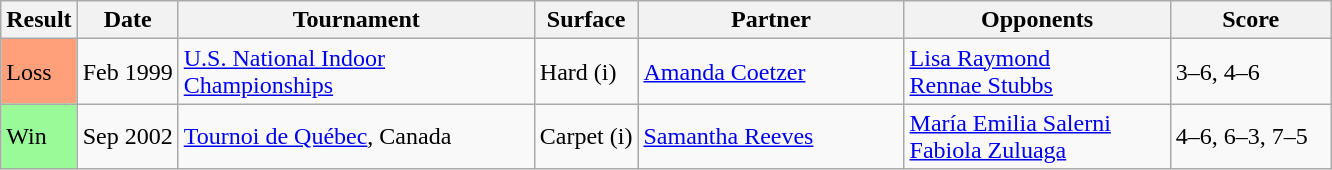<table class="wikitable">
<tr>
<th>Result</th>
<th>Date</th>
<th width=230>Tournament</th>
<th>Surface</th>
<th width=170>Partner</th>
<th width=170>Opponents</th>
<th width=100>Score</th>
</tr>
<tr>
<td style="background:#ffa07a;">Loss</td>
<td>Feb 1999</td>
<td><a href='#'>U.S. National Indoor Championships</a></td>
<td>Hard (i)</td>
<td> <a href='#'>Amanda Coetzer</a></td>
<td> <a href='#'>Lisa Raymond</a> <br>  <a href='#'>Rennae Stubbs</a></td>
<td>3–6, 4–6</td>
</tr>
<tr>
<td style="background:#98fb98;">Win</td>
<td>Sep 2002</td>
<td><a href='#'>Tournoi de Québec</a>, Canada</td>
<td>Carpet (i)</td>
<td> <a href='#'>Samantha Reeves</a></td>
<td> <a href='#'>María Emilia Salerni</a> <br>  <a href='#'>Fabiola Zuluaga</a></td>
<td>4–6, 6–3, 7–5</td>
</tr>
</table>
